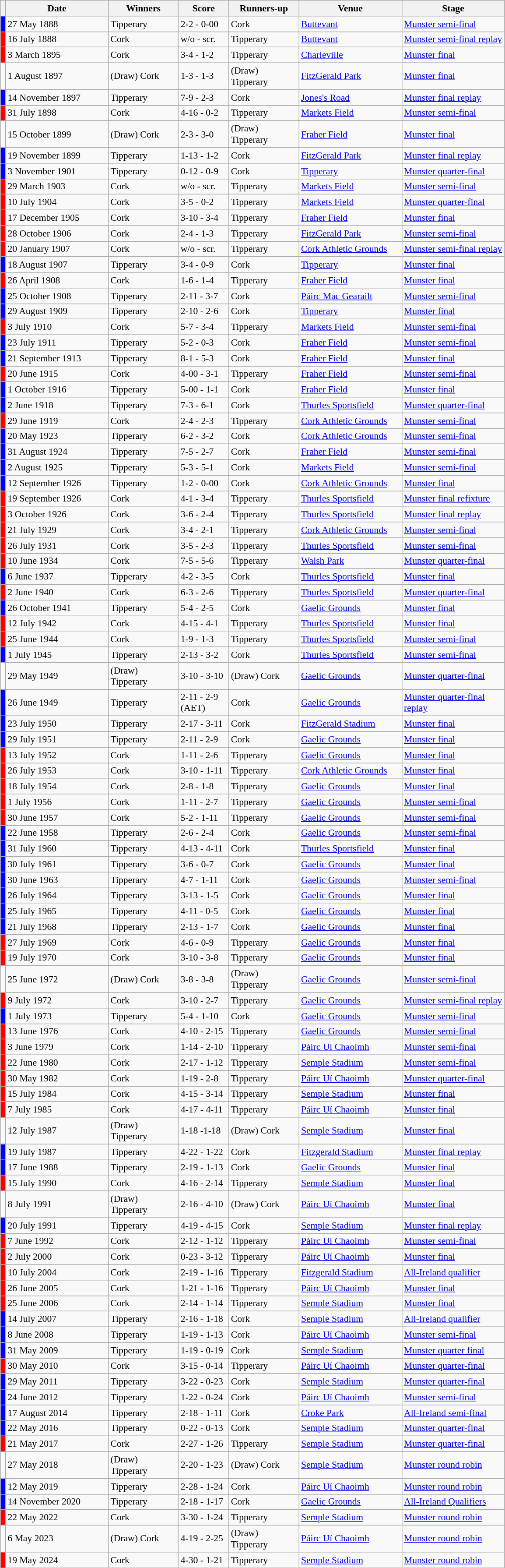<table class="wikitable" style="font-size:90%">
<tr>
<th width=1></th>
<th width=150>Date</th>
<th width=100>Winners</th>
<th width=70>Score</th>
<th width=100>Runners-up</th>
<th width=150>Venue</th>
<th width=150>Stage</th>
</tr>
<tr>
<td style="background-color:#0000ff"></td>
<td>27 May 1888</td>
<td>Tipperary</td>
<td>2-2 - 0-00</td>
<td>Cork</td>
<td><a href='#'>Buttevant</a></td>
<td><a href='#'>Munster semi-final</a></td>
</tr>
<tr>
<td style="background-color:#FF0000"></td>
<td>16 July 1888</td>
<td>Cork</td>
<td>w/o - scr.</td>
<td>Tipperary</td>
<td><a href='#'>Buttevant</a></td>
<td><a href='#'>Munster semi-final replay</a></td>
</tr>
<tr>
<td style="background-color:#FF0000"></td>
<td>3 March 1895</td>
<td>Cork</td>
<td>3-4 - 1-2</td>
<td>Tipperary</td>
<td><a href='#'>Charleville</a></td>
<td><a href='#'>Munster final</a></td>
</tr>
<tr>
<td></td>
<td>1 August 1897</td>
<td>(Draw) Cork</td>
<td>1-3 - 1-3</td>
<td>(Draw) Tipperary</td>
<td><a href='#'>FitzGerald Park</a></td>
<td><a href='#'>Munster final</a></td>
</tr>
<tr>
<td style="background-color:#0000ff"></td>
<td>14 November 1897</td>
<td>Tipperary</td>
<td>7-9 - 2-3</td>
<td>Cork</td>
<td><a href='#'>Jones's Road</a></td>
<td><a href='#'>Munster final replay</a></td>
</tr>
<tr>
<td style="background-color:#FF0000"></td>
<td>31 July 1898</td>
<td>Cork</td>
<td>4-16 - 0-2</td>
<td>Tipperary</td>
<td><a href='#'>Markets Field</a></td>
<td><a href='#'>Munster semi-final</a></td>
</tr>
<tr>
<td></td>
<td>15 October 1899</td>
<td>(Draw) Cork</td>
<td>2-3 - 3-0</td>
<td>(Draw) Tipperary</td>
<td><a href='#'>Fraher Field</a></td>
<td><a href='#'>Munster final</a></td>
</tr>
<tr>
<td style="background-color:#0000ff"></td>
<td>19 November 1899</td>
<td>Tipperary</td>
<td>1-13 - 1-2</td>
<td>Cork</td>
<td><a href='#'>FitzGerald Park</a></td>
<td><a href='#'>Munster final replay</a></td>
</tr>
<tr>
<td style="background-color:#0000ff"></td>
<td>3 November 1901</td>
<td>Tipperary</td>
<td>0-12 - 0-9</td>
<td>Cork</td>
<td><a href='#'>Tipperary</a></td>
<td><a href='#'>Munster quarter-final</a></td>
</tr>
<tr>
<td style="background-color:#FF0000"></td>
<td>29 March 1903</td>
<td>Cork</td>
<td>w/o - scr.</td>
<td>Tipperary</td>
<td><a href='#'>Markets Field</a></td>
<td><a href='#'>Munster semi-final</a></td>
</tr>
<tr>
<td style="background-color:#FF0000"></td>
<td>10 July 1904</td>
<td>Cork</td>
<td>3-5 - 0-2</td>
<td>Tipperary</td>
<td><a href='#'>Markets Field</a></td>
<td><a href='#'>Munster quarter-final</a></td>
</tr>
<tr>
<td style="background-color:#FF0000"></td>
<td>17 December 1905</td>
<td>Cork</td>
<td>3-10 - 3-4</td>
<td>Tipperary</td>
<td><a href='#'>Fraher Field</a></td>
<td><a href='#'>Munster final</a></td>
</tr>
<tr>
<td style="background-color:#FF0000"></td>
<td>28 October 1906</td>
<td>Cork</td>
<td>2-4 - 1-3</td>
<td>Tipperary</td>
<td><a href='#'>FitzGerald Park</a></td>
<td><a href='#'>Munster semi-final</a></td>
</tr>
<tr>
<td style="background-color:#FF0000"></td>
<td>20 January 1907</td>
<td>Cork</td>
<td>w/o - scr.</td>
<td>Tipperary</td>
<td><a href='#'>Cork Athletic Grounds</a></td>
<td><a href='#'>Munster semi-final replay</a></td>
</tr>
<tr>
<td style="background-color:#0000ff"></td>
<td>18 August 1907</td>
<td>Tipperary</td>
<td>3-4 - 0-9</td>
<td>Cork</td>
<td><a href='#'>Tipperary</a></td>
<td><a href='#'>Munster final</a></td>
</tr>
<tr>
<td style="background-color:#FF0000"></td>
<td>26 April 1908</td>
<td>Cork</td>
<td>1-6 - 1-4</td>
<td>Tipperary</td>
<td><a href='#'>Fraher Field</a></td>
<td><a href='#'>Munster final</a></td>
</tr>
<tr>
<td style="background-color:#0000ff"></td>
<td>25 October 1908</td>
<td>Tipperary</td>
<td>2-11 - 3-7</td>
<td>Cork</td>
<td><a href='#'>Páirc Mac Gearailt</a></td>
<td><a href='#'>Munster semi-final</a></td>
</tr>
<tr>
<td style="background-color:#0000ff"></td>
<td>29 August 1909</td>
<td>Tipperary</td>
<td>2-10 - 2-6</td>
<td>Cork</td>
<td><a href='#'>Tipperary</a></td>
<td><a href='#'>Munster final</a></td>
</tr>
<tr>
<td style="background-color:#FF0000"></td>
<td>3 July 1910</td>
<td>Cork</td>
<td>5-7 - 3-4</td>
<td>Tipperary</td>
<td><a href='#'>Markets Field</a></td>
<td><a href='#'>Munster semi-final</a></td>
</tr>
<tr>
<td style="background-color:#0000ff"></td>
<td>23 July 1911</td>
<td>Tipperary</td>
<td>5-2 - 0-3</td>
<td>Cork</td>
<td><a href='#'>Fraher Field</a></td>
<td><a href='#'>Munster semi-final</a></td>
</tr>
<tr>
<td style="background-color:#0000ff"></td>
<td>21 September 1913</td>
<td>Tipperary</td>
<td>8-1 - 5-3</td>
<td>Cork</td>
<td><a href='#'>Fraher Field</a></td>
<td><a href='#'>Munster final</a></td>
</tr>
<tr>
<td style="background-color:#FF0000"></td>
<td>20 June 1915</td>
<td>Cork</td>
<td>4-00 - 3-1</td>
<td>Tipperary</td>
<td><a href='#'>Fraher Field</a></td>
<td><a href='#'>Munster semi-final</a></td>
</tr>
<tr>
<td style="background-color:#0000ff"></td>
<td>1 October 1916</td>
<td>Tipperary</td>
<td>5-00 - 1-1</td>
<td>Cork</td>
<td><a href='#'>Fraher Field</a></td>
<td><a href='#'>Munster final</a></td>
</tr>
<tr>
<td style="background-color:#0000ff"></td>
<td>2 June 1918</td>
<td>Tipperary</td>
<td>7-3 - 6-1</td>
<td>Cork</td>
<td><a href='#'>Thurles Sportsfield</a></td>
<td><a href='#'>Munster quarter-final</a></td>
</tr>
<tr>
<td style="background-color:#FF0000"></td>
<td>29 June 1919</td>
<td>Cork</td>
<td>2-4 - 2-3</td>
<td>Tipperary</td>
<td><a href='#'>Cork Athletic Grounds</a></td>
<td><a href='#'>Munster semi-final</a></td>
</tr>
<tr>
<td style="background-color:#0000ff"></td>
<td>20 May 1923</td>
<td>Tipperary</td>
<td>6-2 - 3-2</td>
<td>Cork</td>
<td><a href='#'>Cork Athletic Grounds</a></td>
<td><a href='#'>Munster semi-final</a></td>
</tr>
<tr>
<td style="background-color:#0000ff"></td>
<td>31 August 1924</td>
<td>Tipperary</td>
<td>7-5 - 2-7</td>
<td>Cork</td>
<td><a href='#'>Fraher Field</a></td>
<td><a href='#'>Munster semi-final</a></td>
</tr>
<tr>
<td style="background-color:#0000ff"></td>
<td>2 August 1925</td>
<td>Tipperary</td>
<td>5-3 - 5-1</td>
<td>Cork</td>
<td><a href='#'>Markets Field</a></td>
<td><a href='#'>Munster semi-final</a></td>
</tr>
<tr>
<td style="background-color:#0000ff"></td>
<td>12 September 1926</td>
<td>Tipperary</td>
<td>1-2 - 0-00</td>
<td>Cork</td>
<td><a href='#'>Cork Athletic Grounds</a></td>
<td><a href='#'>Munster final</a></td>
</tr>
<tr>
<td style="background-color:#FF0000"></td>
<td>19 September 1926</td>
<td>Cork</td>
<td>4-1 - 3-4</td>
<td>Tipperary</td>
<td><a href='#'>Thurles Sportsfield</a></td>
<td><a href='#'>Munster final refixture</a></td>
</tr>
<tr>
<td style="background-color:#FF0000"></td>
<td>3 October 1926</td>
<td>Cork</td>
<td>3-6 - 2-4</td>
<td>Tipperary</td>
<td><a href='#'>Thurles Sportsfield</a></td>
<td><a href='#'>Munster final replay</a></td>
</tr>
<tr>
<td style="background-color:#FF0000"></td>
<td>21 July 1929</td>
<td>Cork</td>
<td>3-4 - 2-1</td>
<td>Tipperary</td>
<td><a href='#'>Cork Athletic Grounds</a></td>
<td><a href='#'>Munster semi-final</a></td>
</tr>
<tr>
<td style="background-color:#FF0000"></td>
<td>26 July 1931</td>
<td>Cork</td>
<td>3-5 - 2-3</td>
<td>Tipperary</td>
<td><a href='#'>Thurles Sportsfield</a></td>
<td><a href='#'>Munster semi-final</a></td>
</tr>
<tr>
<td style="background-color:#FF0000"></td>
<td>10 June 1934</td>
<td>Cork</td>
<td>7-5 - 5-6</td>
<td>Tipperary</td>
<td><a href='#'>Walsh Park</a></td>
<td><a href='#'>Munster quarter-final</a></td>
</tr>
<tr>
<td style="background-color:#0000ff"></td>
<td>6 June 1937</td>
<td>Tipperary</td>
<td>4-2 - 3-5</td>
<td>Cork</td>
<td><a href='#'>Thurles Sportsfield</a></td>
<td><a href='#'>Munster final</a></td>
</tr>
<tr>
<td style="background-color:#FF0000"></td>
<td>2 June 1940</td>
<td>Cork</td>
<td>6-3 - 2-6</td>
<td>Tipperary</td>
<td><a href='#'>Thurles Sportsfield</a></td>
<td><a href='#'>Munster quarter-final</a></td>
</tr>
<tr>
<td style="background-color:#0000ff"></td>
<td>26 October 1941</td>
<td>Tipperary</td>
<td>5-4 - 2-5</td>
<td>Cork</td>
<td><a href='#'>Gaelic Grounds</a></td>
<td><a href='#'>Munster final</a></td>
</tr>
<tr>
<td style="background-color:#FF0000"></td>
<td>12 July 1942</td>
<td>Cork</td>
<td>4-15 - 4-1</td>
<td>Tipperary</td>
<td><a href='#'>Thurles Sportsfield</a></td>
<td><a href='#'>Munster final</a></td>
</tr>
<tr>
<td style="background-color:#FF0000"></td>
<td>25 June 1944</td>
<td>Cork</td>
<td>1-9 - 1-3</td>
<td>Tipperary</td>
<td><a href='#'>Thurles Sportsfield</a></td>
<td><a href='#'>Munster semi-final</a></td>
</tr>
<tr>
<td style="background-color:#0000ff"></td>
<td>1 July 1945</td>
<td>Tipperary</td>
<td>2-13 - 3-2</td>
<td>Cork</td>
<td><a href='#'>Thurles Sportsfield</a></td>
<td><a href='#'>Munster semi-final</a></td>
</tr>
<tr>
<td></td>
<td>29 May 1949</td>
<td>(Draw) Tipperary</td>
<td>3-10 - 3-10</td>
<td>(Draw) Cork</td>
<td><a href='#'>Gaelic Grounds</a></td>
<td><a href='#'>Munster quarter-final</a></td>
</tr>
<tr>
<td style="background-color:#0000ff"></td>
<td>26 June 1949</td>
<td>Tipperary</td>
<td>2-11 - 2-9<br>(AET)</td>
<td>Cork</td>
<td><a href='#'>Gaelic Grounds</a></td>
<td><a href='#'>Munster quarter-final replay</a></td>
</tr>
<tr>
<td style="background-color:#0000ff"></td>
<td>23 July 1950</td>
<td>Tipperary</td>
<td>2-17 - 3-11</td>
<td>Cork</td>
<td><a href='#'>FitzGerald Stadium</a></td>
<td><a href='#'>Munster final</a></td>
</tr>
<tr>
<td style="background-color:#0000ff"></td>
<td>29 July 1951</td>
<td>Tipperary</td>
<td>2-11 - 2-9</td>
<td>Cork</td>
<td><a href='#'>Gaelic Grounds</a></td>
<td><a href='#'>Munster final</a></td>
</tr>
<tr>
<td style="background-color:#FF0000"></td>
<td>13 July 1952</td>
<td>Cork</td>
<td>1-11 - 2-6</td>
<td>Tipperary</td>
<td><a href='#'>Gaelic Grounds</a></td>
<td><a href='#'>Munster final</a></td>
</tr>
<tr>
<td style="background-color:#FF0000"></td>
<td>26 July 1953</td>
<td>Cork</td>
<td>3-10 - 1-11</td>
<td>Tipperary</td>
<td><a href='#'>Cork Athletic Grounds</a></td>
<td><a href='#'>Munster final</a></td>
</tr>
<tr>
<td style="background-color:#FF0000"></td>
<td>18 July 1954</td>
<td>Cork</td>
<td>2-8 - 1-8</td>
<td>Tipperary</td>
<td><a href='#'>Gaelic Grounds</a></td>
<td><a href='#'>Munster final</a></td>
</tr>
<tr>
<td style="background-color:#FF0000"></td>
<td>1 July 1956</td>
<td>Cork</td>
<td>1-11 - 2-7</td>
<td>Tipperary</td>
<td><a href='#'>Gaelic Grounds</a></td>
<td><a href='#'>Munster semi-final</a></td>
</tr>
<tr>
<td style="background-color:#FF0000"></td>
<td>30 June 1957</td>
<td>Cork</td>
<td>5-2 - 1-11</td>
<td>Tipperary</td>
<td><a href='#'>Gaelic Grounds</a></td>
<td><a href='#'>Munster semi-final</a></td>
</tr>
<tr>
<td style="background-color:#0000ff"></td>
<td>22 June 1958</td>
<td>Tipperary</td>
<td>2-6 - 2-4</td>
<td>Cork</td>
<td><a href='#'>Gaelic Grounds</a></td>
<td><a href='#'>Munster semi-final</a></td>
</tr>
<tr>
<td style="background-color:#0000ff"></td>
<td>31 July 1960</td>
<td>Tipperary</td>
<td>4-13 - 4-11</td>
<td>Cork</td>
<td><a href='#'>Thurles Sportsfield</a></td>
<td><a href='#'>Munster final</a></td>
</tr>
<tr>
<td style="background-color:#0000ff"></td>
<td>30 July 1961</td>
<td>Tipperary</td>
<td>3-6 - 0-7</td>
<td>Cork</td>
<td><a href='#'>Gaelic Grounds</a></td>
<td><a href='#'>Munster final</a></td>
</tr>
<tr>
<td style="background-color:#0000ff"></td>
<td>30 June 1963</td>
<td>Tipperary</td>
<td>4-7 - 1-11</td>
<td>Cork</td>
<td><a href='#'>Gaelic Grounds</a></td>
<td><a href='#'>Munster semi-final</a></td>
</tr>
<tr>
<td style="background-color:#0000ff"></td>
<td>26 July 1964</td>
<td>Tipperary</td>
<td>3-13 - 1-5</td>
<td>Cork</td>
<td><a href='#'>Gaelic Grounds</a></td>
<td><a href='#'>Munster final</a></td>
</tr>
<tr>
<td style="background-color:#0000ff"></td>
<td>25 July 1965</td>
<td>Tipperary</td>
<td>4-11 - 0-5</td>
<td>Cork</td>
<td><a href='#'>Gaelic Grounds</a></td>
<td><a href='#'>Munster final</a></td>
</tr>
<tr>
<td style="background-color:#0000ff"></td>
<td>21 July 1968</td>
<td>Tipperary</td>
<td>2-13 - 1-7</td>
<td>Cork</td>
<td><a href='#'>Gaelic Grounds</a></td>
<td><a href='#'>Munster final</a></td>
</tr>
<tr>
<td style="background-color:#FF0000"></td>
<td>27 July 1969</td>
<td>Cork</td>
<td>4-6 - 0-9</td>
<td>Tipperary</td>
<td><a href='#'>Gaelic Grounds</a></td>
<td><a href='#'>Munster final</a></td>
</tr>
<tr>
<td style="background-color:#FF0000"></td>
<td>19 July 1970</td>
<td>Cork</td>
<td>3-10 - 3-8</td>
<td>Tipperary</td>
<td><a href='#'>Gaelic Grounds</a></td>
<td><a href='#'>Munster final</a></td>
</tr>
<tr>
<td></td>
<td>25 June 1972</td>
<td>(Draw) Cork</td>
<td>3-8 - 3-8</td>
<td>(Draw) Tipperary</td>
<td><a href='#'>Gaelic Grounds</a></td>
<td><a href='#'>Munster semi-final</a></td>
</tr>
<tr>
<td style="background-color:#FF0000"></td>
<td>9 July 1972</td>
<td>Cork</td>
<td>3-10 - 2-7</td>
<td>Tipperary</td>
<td><a href='#'>Gaelic Grounds</a></td>
<td><a href='#'>Munster semi-final replay</a></td>
</tr>
<tr>
<td style="background-color:#0000ff"></td>
<td>1 July 1973</td>
<td>Tipperary</td>
<td>5-4 - 1-10</td>
<td>Cork</td>
<td><a href='#'>Gaelic Grounds</a></td>
<td><a href='#'>Munster semi-final</a></td>
</tr>
<tr>
<td style="background-color:#FF0000"></td>
<td>13 June 1976</td>
<td>Cork</td>
<td>4-10 - 2-15</td>
<td>Tipperary</td>
<td><a href='#'>Gaelic Grounds</a></td>
<td><a href='#'>Munster semi-final</a></td>
</tr>
<tr>
<td style="background-color:#FF0000"></td>
<td>3 June 1979</td>
<td>Cork</td>
<td>1-14 - 2-10</td>
<td>Tipperary</td>
<td><a href='#'>Páirc Uí Chaoimh</a></td>
<td><a href='#'>Munster semi-final</a></td>
</tr>
<tr>
<td style="background-color:#FF0000"></td>
<td>22 June 1980</td>
<td>Cork</td>
<td>2-17 - 1-12</td>
<td>Tipperary</td>
<td><a href='#'>Semple Stadium</a></td>
<td><a href='#'>Munster semi-final</a></td>
</tr>
<tr>
<td style="background-color:#FF0000"></td>
<td>30 May 1982</td>
<td>Cork</td>
<td>1-19 - 2-8</td>
<td>Tipperary</td>
<td><a href='#'>Páirc Uí Chaoimh</a></td>
<td><a href='#'>Munster quarter-final</a></td>
</tr>
<tr>
<td style="background-color:#FF0000"></td>
<td>15 July 1984</td>
<td>Cork</td>
<td>4-15 - 3-14</td>
<td>Tipperary</td>
<td><a href='#'>Semple Stadium</a></td>
<td><a href='#'>Munster final</a></td>
</tr>
<tr>
<td style="background-color:#FF0000"></td>
<td>7 July 1985</td>
<td>Cork</td>
<td>4-17 - 4-11</td>
<td>Tipperary</td>
<td><a href='#'>Páirc Uí Chaoimh</a></td>
<td><a href='#'>Munster final</a></td>
</tr>
<tr>
<td></td>
<td>12 July 1987</td>
<td>(Draw) Tipperary</td>
<td>1-18 -1-18</td>
<td>(Draw) Cork</td>
<td><a href='#'>Semple Stadium</a></td>
<td><a href='#'>Munster final</a></td>
</tr>
<tr>
<td style="background-color:#0000ff"></td>
<td>19 July 1987</td>
<td>Tipperary</td>
<td>4-22 - 1-22</td>
<td>Cork</td>
<td><a href='#'>Fitzgerald Stadium</a></td>
<td><a href='#'>Munster final replay</a></td>
</tr>
<tr>
<td style="background-color:#0000ff"></td>
<td>17 June 1988</td>
<td>Tipperary</td>
<td>2-19 - 1-13</td>
<td>Cork</td>
<td><a href='#'>Gaelic Grounds</a></td>
<td><a href='#'>Munster final</a></td>
</tr>
<tr>
<td style="background-color:#FF0000"></td>
<td>15 July 1990</td>
<td>Cork</td>
<td>4-16 - 2-14</td>
<td>Tipperary</td>
<td><a href='#'>Semple Stadium</a></td>
<td><a href='#'>Munster final</a></td>
</tr>
<tr>
<td></td>
<td>8 July 1991</td>
<td>(Draw) Tipperary</td>
<td>2-16 - 4-10</td>
<td>(Draw) Cork</td>
<td><a href='#'>Páirc Uí Chaoimh</a></td>
<td><a href='#'>Munster final</a></td>
</tr>
<tr>
<td style="background-color:#0000ff"></td>
<td>20 July 1991</td>
<td>Tipperary</td>
<td>4-19 - 4-15</td>
<td>Cork</td>
<td><a href='#'>Semple Stadium</a></td>
<td><a href='#'>Munster final replay</a></td>
</tr>
<tr>
<td style="background-color:#FF0000"></td>
<td>7 June 1992</td>
<td>Cork</td>
<td>2-12 - 1-12</td>
<td>Tipperary</td>
<td><a href='#'>Páirc Uí Chaoimh</a></td>
<td><a href='#'>Munster semi-final</a></td>
</tr>
<tr>
<td style="background-color:#FF0000"></td>
<td>2 July 2000</td>
<td>Cork</td>
<td>0-23 - 3-12</td>
<td>Tipperary</td>
<td><a href='#'>Páirc Uí Chaoimh</a></td>
<td><a href='#'>Munster final</a></td>
</tr>
<tr>
<td style="background-color:#FF0000"></td>
<td>10 July 2004</td>
<td>Cork</td>
<td>2-19 - 1-16</td>
<td>Tipperary</td>
<td><a href='#'>Fitzgerald Stadium</a></td>
<td><a href='#'>All-Ireland qualifier</a></td>
</tr>
<tr>
<td style="background-color:#FF0000"></td>
<td>26 June 2005</td>
<td>Cork</td>
<td>1-21 - 1-16</td>
<td>Tipperary</td>
<td><a href='#'>Páirc Uí Chaoimh</a></td>
<td><a href='#'>Munster final</a></td>
</tr>
<tr>
<td style="background-color:#FF0000"></td>
<td>25 June 2006</td>
<td>Cork</td>
<td>2-14 - 1-14</td>
<td>Tipperary</td>
<td><a href='#'>Semple Stadium</a></td>
<td><a href='#'>Munster final</a></td>
</tr>
<tr>
<td style="background-color:#0000ff"></td>
<td>14 July 2007</td>
<td>Tipperary</td>
<td>2-16 - 1-18</td>
<td>Cork</td>
<td><a href='#'>Semple Stadium</a></td>
<td><a href='#'>All-Ireland qualifier</a></td>
</tr>
<tr>
<td style="background-color:#0000ff"></td>
<td>8 June 2008</td>
<td>Tipperary</td>
<td>1-19 - 1-13</td>
<td>Cork</td>
<td><a href='#'>Páirc Uí Chaoimh</a></td>
<td><a href='#'>Munster semi-final</a></td>
</tr>
<tr>
<td style="background-color:#0000ff"></td>
<td>31 May 2009</td>
<td>Tipperary</td>
<td>1-19 - 0-19</td>
<td>Cork</td>
<td><a href='#'>Semple Stadium</a></td>
<td><a href='#'>Munster quarter final</a></td>
</tr>
<tr>
<td style="background-color:#FF0000"></td>
<td>30 May 2010</td>
<td>Cork</td>
<td>3-15 - 0-14</td>
<td>Tipperary</td>
<td><a href='#'>Páirc Uí Chaoimh</a></td>
<td><a href='#'>Munster quarter-final</a></td>
</tr>
<tr>
<td style="background-color:#0000ff"></td>
<td>29 May 2011</td>
<td>Tipperary</td>
<td>3-22 - 0-23</td>
<td>Cork</td>
<td><a href='#'>Semple Stadium</a></td>
<td><a href='#'>Munster quarter-final</a></td>
</tr>
<tr>
<td style="background-color:#0000ff"></td>
<td>24 June 2012</td>
<td>Tipperary</td>
<td>1-22 - 0-24</td>
<td>Cork</td>
<td><a href='#'>Páirc Uí Chaoimh</a></td>
<td><a href='#'>Munster semi-final</a></td>
</tr>
<tr>
<td style="background-color:#0000ff"></td>
<td>17 August 2014</td>
<td>Tipperary</td>
<td>2-18 - 1-11</td>
<td>Cork</td>
<td><a href='#'>Croke Park</a></td>
<td><a href='#'>All-Ireland semi-final</a></td>
</tr>
<tr>
<td style="background-color:#0000ff"></td>
<td>22 May 2016</td>
<td>Tipperary</td>
<td>0-22 - 0-13</td>
<td>Cork</td>
<td><a href='#'>Semple Stadium</a></td>
<td><a href='#'>Munster quarter-final</a></td>
</tr>
<tr>
<td style="background-color:#FF0000"></td>
<td>21 May 2017</td>
<td>Cork</td>
<td>2-27 - 1-26</td>
<td>Tipperary</td>
<td><a href='#'>Semple Stadium</a></td>
<td><a href='#'>Munster quarter-final</a></td>
</tr>
<tr>
<td></td>
<td>27 May 2018</td>
<td>(Draw) Tipperary</td>
<td>2-20 - 1-23</td>
<td>(Draw) Cork</td>
<td><a href='#'>Semple Stadium</a></td>
<td><a href='#'>Munster round robin</a></td>
</tr>
<tr>
<td style="background-color:#0000ff"></td>
<td>12 May 2019</td>
<td>Tipperary</td>
<td>2-28 - 1-24</td>
<td>Cork</td>
<td><a href='#'>Páirc Uí Chaoimh</a></td>
<td><a href='#'>Munster round robin</a></td>
</tr>
<tr>
<td style="background-color:#0000ff"></td>
<td>14 November 2020</td>
<td>Tipperary</td>
<td>2-18 - 1-17</td>
<td>Cork</td>
<td><a href='#'>Gaelic Grounds</a></td>
<td><a href='#'>All-Ireland Qualifiers</a></td>
</tr>
<tr>
<td style="background-color:#FF0000"></td>
<td>22 May 2022</td>
<td>Cork</td>
<td>3-30 - 1-24</td>
<td>Tipperary</td>
<td><a href='#'>Semple Stadium</a></td>
<td><a href='#'>Munster round robin</a></td>
</tr>
<tr>
<td></td>
<td>6 May 2023</td>
<td>(Draw) Cork</td>
<td>4-19 - 2-25</td>
<td>(Draw) Tipperary</td>
<td><a href='#'>Páirc Uí Chaoimh</a></td>
<td><a href='#'>Munster round robin</a></td>
</tr>
<tr>
<td style="background-color:#FF0000"></td>
<td>19 May 2024</td>
<td>Cork</td>
<td>4-30 - 1-21</td>
<td>Tipperary</td>
<td><a href='#'>Semple Stadium</a></td>
<td><a href='#'>Munster round robin</a></td>
</tr>
</table>
